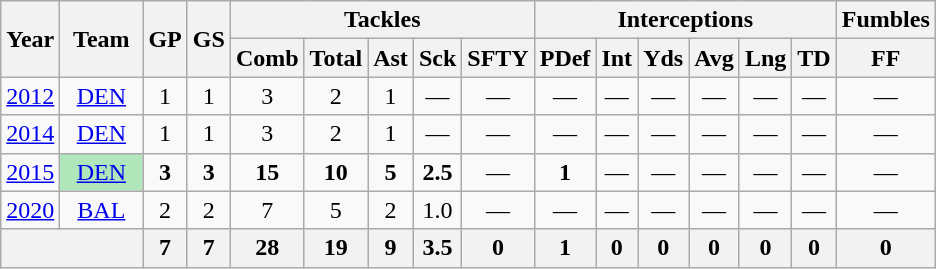<table class="wikitable" style="text-align:center">
<tr>
<th rowspan=2>Year</th>
<th rowspan=2>Team</th>
<th rowspan=2>GP</th>
<th rowspan=2>GS</th>
<th colspan=5>Tackles</th>
<th colspan=6>Interceptions</th>
<th>Fumbles</th>
</tr>
<tr>
<th>Comb</th>
<th>Total</th>
<th>Ast</th>
<th>Sck</th>
<th>SFTY</th>
<th>PDef</th>
<th>Int</th>
<th>Yds</th>
<th>Avg</th>
<th>Lng</th>
<th>TD</th>
<th>FF</th>
</tr>
<tr>
<td><a href='#'>2012</a></td>
<td><a href='#'>DEN</a></td>
<td>1</td>
<td>1</td>
<td>3</td>
<td>2</td>
<td>1</td>
<td>—</td>
<td>—</td>
<td>—</td>
<td>—</td>
<td>—</td>
<td>—</td>
<td>—</td>
<td>—</td>
<td>—</td>
</tr>
<tr>
<td><a href='#'>2014</a></td>
<td><a href='#'>DEN</a></td>
<td>1</td>
<td>1</td>
<td>3</td>
<td>2</td>
<td>1</td>
<td>—</td>
<td>—</td>
<td>—</td>
<td>—</td>
<td>—</td>
<td>—</td>
<td>—</td>
<td>—</td>
<td>—</td>
</tr>
<tr>
<td><a href='#'>2015</a></td>
<td style="background:#afe6ba; width:3em;"><a href='#'>DEN</a></td>
<td><strong>3</strong></td>
<td><strong>3</strong></td>
<td><strong>15</strong></td>
<td><strong>10</strong></td>
<td><strong>5</strong></td>
<td><strong>2.5</strong></td>
<td>—</td>
<td><strong>1</strong></td>
<td>—</td>
<td>—</td>
<td>—</td>
<td>—</td>
<td>—</td>
<td>—</td>
</tr>
<tr>
<td><a href='#'>2020</a></td>
<td><a href='#'>BAL</a></td>
<td>2</td>
<td>2</td>
<td>7</td>
<td>5</td>
<td>2</td>
<td>1.0</td>
<td>—</td>
<td>—</td>
<td>—</td>
<td>—</td>
<td>—</td>
<td>—</td>
<td>—</td>
<td>—</td>
</tr>
<tr>
<th colspan="2"></th>
<th>7</th>
<th>7</th>
<th>28</th>
<th>19</th>
<th>9</th>
<th>3.5</th>
<th>0</th>
<th>1</th>
<th>0</th>
<th>0</th>
<th>0</th>
<th>0</th>
<th>0</th>
<th>0</th>
</tr>
</table>
